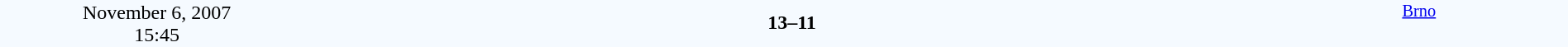<table style="width: 100%; background:#F5FAFF;" cellspacing="0">
<tr>
<td align=center rowspan=3 width=20%>November 6, 2007<br>15:45</td>
</tr>
<tr>
<td width=24% align=right></td>
<td align=center width=13%><strong>13–11</strong></td>
<td width=24%></td>
<td style=font-size:85% rowspan=3 valign=top align=center><a href='#'>Brno</a></td>
</tr>
<tr style=font-size:85%>
<td align=right></td>
<td align=center></td>
<td></td>
</tr>
</table>
